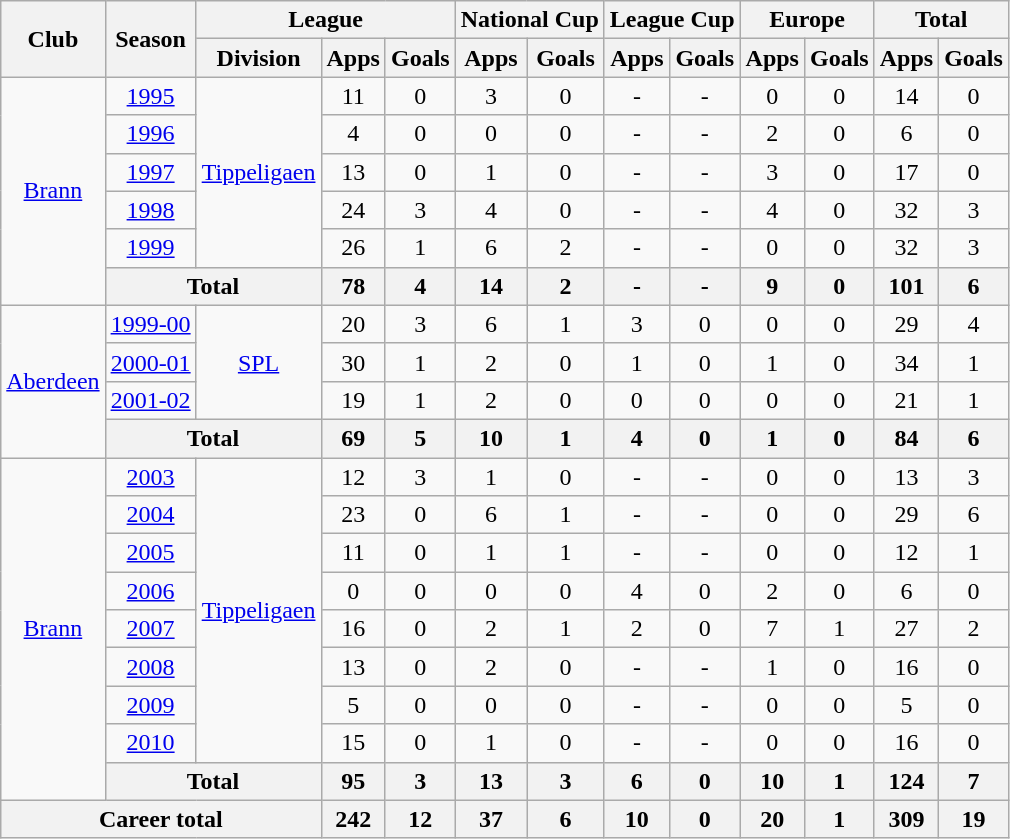<table class="wikitable" style="text-align:center">
<tr>
<th rowspan="2">Club</th>
<th rowspan="2">Season</th>
<th colspan="3">League</th>
<th colspan="2">National Cup</th>
<th colspan="2">League Cup</th>
<th colspan="2">Europe</th>
<th colspan="2">Total</th>
</tr>
<tr>
<th>Division</th>
<th>Apps</th>
<th>Goals</th>
<th>Apps</th>
<th>Goals</th>
<th>Apps</th>
<th>Goals</th>
<th>Apps</th>
<th>Goals</th>
<th>Apps</th>
<th>Goals</th>
</tr>
<tr>
<td rowspan="6"><a href='#'>Brann</a></td>
<td><a href='#'>1995</a></td>
<td rowspan="5"><a href='#'>Tippeligaen</a></td>
<td>11</td>
<td>0</td>
<td>3</td>
<td>0</td>
<td>-</td>
<td>-</td>
<td>0</td>
<td>0</td>
<td>14</td>
<td>0</td>
</tr>
<tr>
<td><a href='#'>1996</a></td>
<td>4</td>
<td>0</td>
<td>0</td>
<td>0</td>
<td>-</td>
<td>-</td>
<td>2</td>
<td>0</td>
<td>6</td>
<td>0</td>
</tr>
<tr>
<td><a href='#'>1997</a></td>
<td>13</td>
<td>0</td>
<td>1</td>
<td>0</td>
<td>-</td>
<td>-</td>
<td>3</td>
<td>0</td>
<td>17</td>
<td>0</td>
</tr>
<tr>
<td><a href='#'>1998</a></td>
<td>24</td>
<td>3</td>
<td>4</td>
<td>0</td>
<td>-</td>
<td>-</td>
<td>4</td>
<td>0</td>
<td>32</td>
<td>3</td>
</tr>
<tr>
<td><a href='#'>1999</a></td>
<td>26</td>
<td>1</td>
<td>6</td>
<td>2</td>
<td>-</td>
<td>-</td>
<td>0</td>
<td>0</td>
<td>32</td>
<td>3</td>
</tr>
<tr>
<th colspan="2">Total</th>
<th>78</th>
<th>4</th>
<th>14</th>
<th>2</th>
<th>-</th>
<th>-</th>
<th>9</th>
<th>0</th>
<th>101</th>
<th>6</th>
</tr>
<tr>
<td rowspan="4"><a href='#'>Aberdeen</a></td>
<td><a href='#'>1999-00</a></td>
<td rowspan="3"><a href='#'>SPL</a></td>
<td>20</td>
<td>3</td>
<td>6</td>
<td>1</td>
<td>3</td>
<td>0</td>
<td>0</td>
<td>0</td>
<td>29</td>
<td>4</td>
</tr>
<tr>
<td><a href='#'>2000-01</a></td>
<td>30</td>
<td>1</td>
<td>2</td>
<td>0</td>
<td>1</td>
<td>0</td>
<td>1</td>
<td>0</td>
<td>34</td>
<td>1</td>
</tr>
<tr>
<td><a href='#'>2001-02</a></td>
<td>19</td>
<td>1</td>
<td>2</td>
<td>0</td>
<td>0</td>
<td>0</td>
<td>0</td>
<td>0</td>
<td>21</td>
<td>1</td>
</tr>
<tr>
<th colspan="2">Total</th>
<th>69</th>
<th>5</th>
<th>10</th>
<th>1</th>
<th>4</th>
<th>0</th>
<th>1</th>
<th>0</th>
<th>84</th>
<th>6</th>
</tr>
<tr>
<td rowspan="9"><a href='#'>Brann</a></td>
<td><a href='#'>2003</a></td>
<td rowspan="8"><a href='#'>Tippeligaen</a></td>
<td>12</td>
<td>3</td>
<td>1</td>
<td>0</td>
<td>-</td>
<td>-</td>
<td>0</td>
<td>0</td>
<td>13</td>
<td>3</td>
</tr>
<tr>
<td><a href='#'>2004</a></td>
<td>23</td>
<td>0</td>
<td>6</td>
<td>1</td>
<td>-</td>
<td>-</td>
<td>0</td>
<td>0</td>
<td>29</td>
<td>6</td>
</tr>
<tr>
<td><a href='#'>2005</a></td>
<td>11</td>
<td>0</td>
<td>1</td>
<td>1</td>
<td>-</td>
<td>-</td>
<td>0</td>
<td>0</td>
<td>12</td>
<td>1</td>
</tr>
<tr>
<td><a href='#'>2006</a></td>
<td>0</td>
<td>0</td>
<td>0</td>
<td>0</td>
<td>4</td>
<td>0</td>
<td>2</td>
<td>0</td>
<td>6</td>
<td>0</td>
</tr>
<tr>
<td><a href='#'>2007</a></td>
<td>16</td>
<td>0</td>
<td>2</td>
<td>1</td>
<td>2</td>
<td>0</td>
<td>7</td>
<td>1</td>
<td>27</td>
<td>2</td>
</tr>
<tr>
<td><a href='#'>2008</a></td>
<td>13</td>
<td>0</td>
<td>2</td>
<td>0</td>
<td>-</td>
<td>-</td>
<td>1</td>
<td>0</td>
<td>16</td>
<td>0</td>
</tr>
<tr>
<td><a href='#'>2009</a></td>
<td>5</td>
<td>0</td>
<td>0</td>
<td>0</td>
<td>-</td>
<td>-</td>
<td>0</td>
<td>0</td>
<td>5</td>
<td>0</td>
</tr>
<tr>
<td><a href='#'>2010</a></td>
<td>15</td>
<td>0</td>
<td>1</td>
<td>0</td>
<td>-</td>
<td>-</td>
<td>0</td>
<td>0</td>
<td>16</td>
<td>0</td>
</tr>
<tr>
<th colspan="2">Total</th>
<th>95</th>
<th>3</th>
<th>13</th>
<th>3</th>
<th>6</th>
<th>0</th>
<th>10</th>
<th>1</th>
<th>124</th>
<th>7</th>
</tr>
<tr>
<th colspan="3">Career total</th>
<th>242</th>
<th>12</th>
<th>37</th>
<th>6</th>
<th>10</th>
<th>0</th>
<th>20</th>
<th>1</th>
<th>309</th>
<th>19</th>
</tr>
</table>
